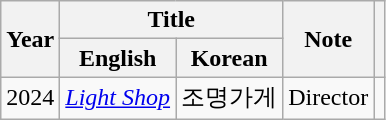<table class="wikitable sortable plainrowheaders">
<tr>
<th rowspan="2" scope="col">Year</th>
<th colspan="2" scope="col">Title</th>
<th rowspan="2" scope="col" class="unsortable">Note</th>
<th rowspan="2" scope="col" class="unsortable"></th>
</tr>
<tr>
<th>English</th>
<th>Korean</th>
</tr>
<tr>
<td>2024</td>
<td><em><a href='#'>Light Shop</a></em></td>
<td>조명가게</td>
<td>Director</td>
<td></td>
</tr>
</table>
